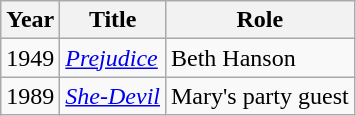<table class="wikitable sortable">
<tr>
<th>Year</th>
<th>Title</th>
<th>Role</th>
</tr>
<tr>
<td>1949</td>
<td><em><a href='#'>Prejudice</a></em></td>
<td>Beth Hanson</td>
</tr>
<tr>
<td>1989</td>
<td><em><a href='#'>She-Devil</a></em></td>
<td>Mary's party guest</td>
</tr>
</table>
